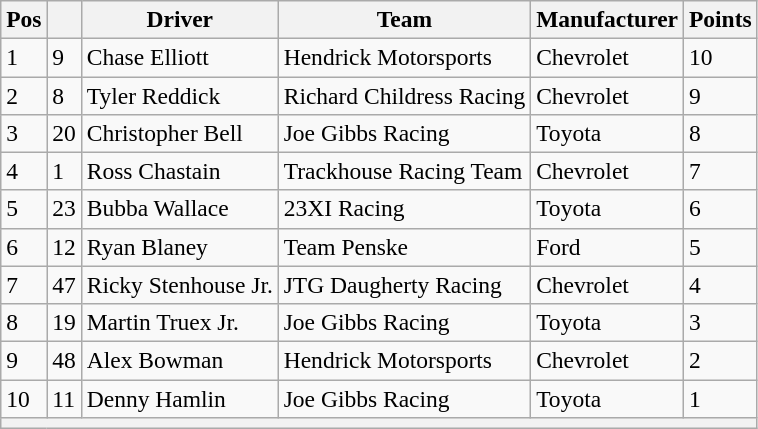<table class="wikitable" style="font-size:98%">
<tr>
<th>Pos</th>
<th></th>
<th>Driver</th>
<th>Team</th>
<th>Manufacturer</th>
<th>Points</th>
</tr>
<tr>
<td>1</td>
<td>9</td>
<td>Chase Elliott</td>
<td>Hendrick Motorsports</td>
<td>Chevrolet</td>
<td>10</td>
</tr>
<tr>
<td>2</td>
<td>8</td>
<td>Tyler Reddick</td>
<td>Richard Childress Racing</td>
<td>Chevrolet</td>
<td>9</td>
</tr>
<tr>
<td>3</td>
<td>20</td>
<td>Christopher Bell</td>
<td>Joe Gibbs Racing</td>
<td>Toyota</td>
<td>8</td>
</tr>
<tr>
<td>4</td>
<td>1</td>
<td>Ross Chastain</td>
<td>Trackhouse Racing Team</td>
<td>Chevrolet</td>
<td>7</td>
</tr>
<tr>
<td>5</td>
<td>23</td>
<td>Bubba Wallace</td>
<td>23XI Racing</td>
<td>Toyota</td>
<td>6</td>
</tr>
<tr>
<td>6</td>
<td>12</td>
<td>Ryan Blaney</td>
<td>Team Penske</td>
<td>Ford</td>
<td>5</td>
</tr>
<tr>
<td>7</td>
<td>47</td>
<td>Ricky Stenhouse Jr.</td>
<td>JTG Daugherty Racing</td>
<td>Chevrolet</td>
<td>4</td>
</tr>
<tr>
<td>8</td>
<td>19</td>
<td>Martin Truex Jr.</td>
<td>Joe Gibbs Racing</td>
<td>Toyota</td>
<td>3</td>
</tr>
<tr>
<td>9</td>
<td>48</td>
<td>Alex Bowman</td>
<td>Hendrick Motorsports</td>
<td>Chevrolet</td>
<td>2</td>
</tr>
<tr>
<td>10</td>
<td>11</td>
<td>Denny Hamlin</td>
<td>Joe Gibbs Racing</td>
<td>Toyota</td>
<td>1</td>
</tr>
<tr>
<th colspan="6"></th>
</tr>
</table>
